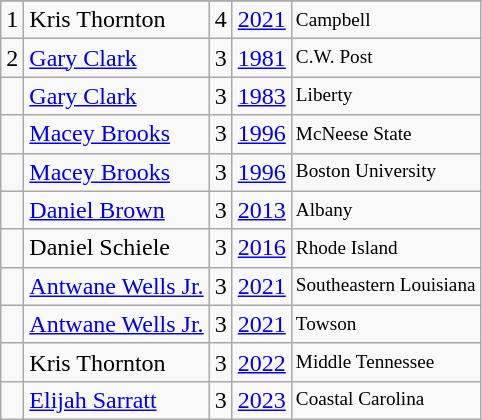<table class="wikitable">
<tr>
</tr>
<tr>
<td>1</td>
<td>Kris Thornton</td>
<td>4</td>
<td><a href='#'>2021</a></td>
<td style="font-size:80%;">Campbell</td>
</tr>
<tr>
<td>2</td>
<td><a href='#'>Gary Clark</a></td>
<td>3</td>
<td><a href='#'>1981</a></td>
<td style="font-size:80%;">C.W. Post</td>
</tr>
<tr>
<td></td>
<td><a href='#'>Gary Clark</a></td>
<td>3</td>
<td><a href='#'>1983</a></td>
<td style="font-size:80%;">Liberty</td>
</tr>
<tr>
<td></td>
<td><a href='#'>Macey Brooks</a></td>
<td>3</td>
<td><a href='#'>1996</a></td>
<td style="font-size:80%;">McNeese State</td>
</tr>
<tr>
<td></td>
<td><a href='#'>Macey Brooks</a></td>
<td>3</td>
<td><a href='#'>1996</a></td>
<td style="font-size:80%;">Boston University</td>
</tr>
<tr>
<td></td>
<td><a href='#'>Daniel Brown</a></td>
<td>3</td>
<td><a href='#'>2013</a></td>
<td style="font-size:80%;">Albany</td>
</tr>
<tr>
<td></td>
<td>Daniel Schiele</td>
<td>3</td>
<td><a href='#'>2016</a></td>
<td style="font-size:80%;">Rhode Island</td>
</tr>
<tr>
<td></td>
<td><a href='#'>Antwane Wells Jr.</a></td>
<td>3</td>
<td><a href='#'>2021</a></td>
<td style="font-size:80%;">Southeastern Louisiana</td>
</tr>
<tr>
<td></td>
<td><a href='#'>Antwane Wells Jr.</a></td>
<td>3</td>
<td><a href='#'>2021</a></td>
<td style="font-size:80%;">Towson</td>
</tr>
<tr>
<td></td>
<td>Kris Thornton</td>
<td>3</td>
<td><a href='#'>2022</a></td>
<td style="font-size:80%;">Middle Tennessee</td>
</tr>
<tr>
<td></td>
<td><a href='#'>Elijah Sarratt</a></td>
<td>3</td>
<td><a href='#'>2023</a></td>
<td style="font-size:80%;">Coastal Carolina</td>
</tr>
</table>
